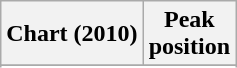<table class="wikitable sortable plainrowheaders">
<tr>
<th align="center">Chart (2010)</th>
<th align="center">Peak<br>position</th>
</tr>
<tr>
</tr>
<tr>
</tr>
<tr>
</tr>
</table>
